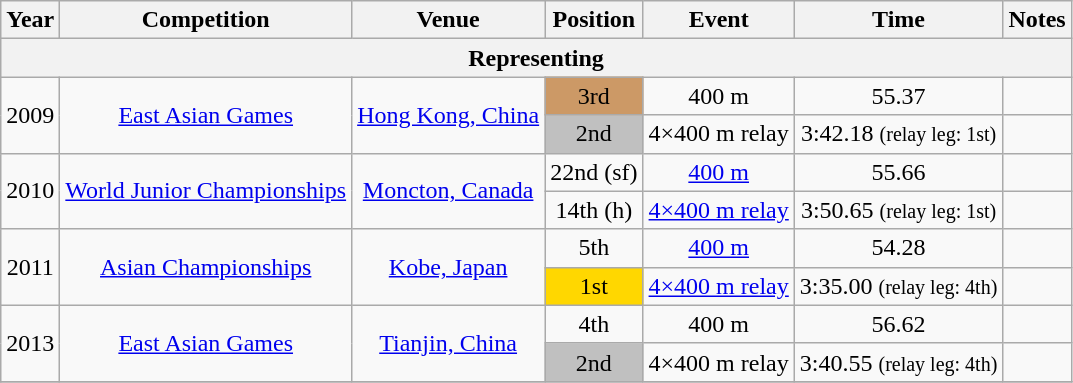<table class="wikitable sortable" style=text-align:center>
<tr>
<th>Year</th>
<th>Competition</th>
<th>Venue</th>
<th>Position</th>
<th>Event</th>
<th>Time</th>
<th>Notes</th>
</tr>
<tr>
<th colspan="7">Representing </th>
</tr>
<tr>
<td rowspan=2>2009</td>
<td rowspan=2><a href='#'>East Asian Games</a></td>
<td rowspan=2><a href='#'>Hong Kong, China</a></td>
<td bgcolor="cc9966">3rd</td>
<td>400 m</td>
<td>55.37</td>
<td></td>
</tr>
<tr>
<td bgcolor="silver">2nd</td>
<td>4×400 m relay</td>
<td>3:42.18 <small>(relay leg: 1st)</small></td>
<td></td>
</tr>
<tr>
<td rowspan=2>2010</td>
<td rowspan=2><a href='#'>World Junior Championships</a></td>
<td rowspan=2><a href='#'>Moncton, Canada</a></td>
<td>22nd (sf)</td>
<td><a href='#'>400 m</a></td>
<td>55.66</td>
<td></td>
</tr>
<tr>
<td>14th (h)</td>
<td><a href='#'>4×400 m relay</a></td>
<td>3:50.65 <small>(relay leg: 1st)</small></td>
<td></td>
</tr>
<tr>
<td rowspan=2>2011</td>
<td rowspan=2><a href='#'>Asian Championships</a></td>
<td rowspan=2><a href='#'>Kobe, Japan</a></td>
<td>5th</td>
<td><a href='#'>400 m</a></td>
<td>54.28</td>
<td></td>
</tr>
<tr>
<td bgcolor="gold">1st</td>
<td><a href='#'>4×400 m relay</a></td>
<td>3:35.00 <small>(relay leg: 4th)</small></td>
<td></td>
</tr>
<tr>
<td rowspan=2>2013</td>
<td rowspan=2><a href='#'>East Asian Games</a></td>
<td rowspan=2><a href='#'>Tianjin, China</a></td>
<td>4th</td>
<td>400 m</td>
<td>56.62</td>
<td></td>
</tr>
<tr>
<td bgcolor="silver">2nd</td>
<td>4×400 m relay</td>
<td>3:40.55 <small>(relay leg: 4th)</small></td>
<td></td>
</tr>
<tr>
</tr>
</table>
